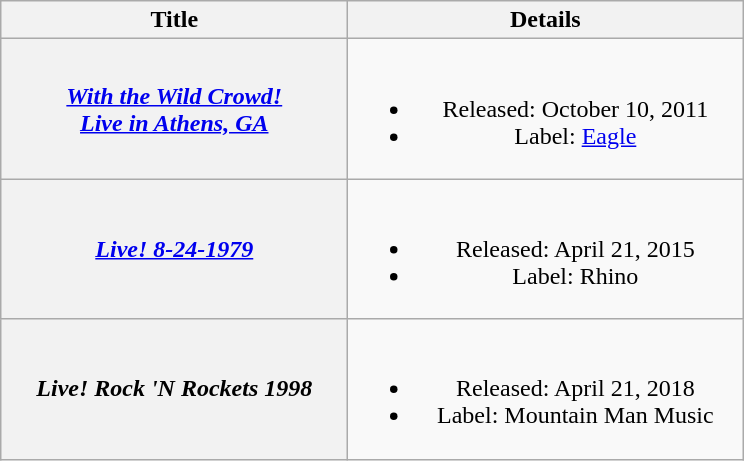<table class="wikitable plainrowheaders" style="text-align:center;">
<tr>
<th scope="col" style="width:14em;">Title</th>
<th scope="col" style="width:16em;">Details</th>
</tr>
<tr>
<th scope="row"><em><a href='#'>With the Wild Crowd!<br>Live in Athens, GA</a></em></th>
<td><br><ul><li>Released: October 10, 2011</li><li>Label: <a href='#'>Eagle</a></li></ul></td>
</tr>
<tr>
<th scope="row"><em><a href='#'>Live! 8-24-1979</a></em></th>
<td><br><ul><li>Released: April 21, 2015</li><li>Label: Rhino</li></ul></td>
</tr>
<tr>
<th scope="row"><em>Live! Rock 'N Rockets 1998</em></th>
<td><br><ul><li>Released: April 21, 2018</li><li>Label: Mountain Man Music</li></ul></td>
</tr>
</table>
